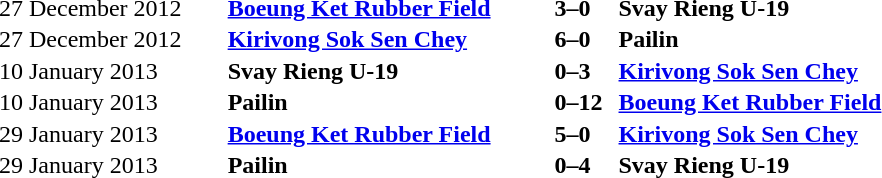<table width=50% cellspacing=1>
<tr>
<th></th>
<th></th>
<th></th>
</tr>
<tr>
<td>27 December 2012</td>
<td align=left><strong><a href='#'>Boeung Ket Rubber Field</a></strong></td>
<td align=left><strong>3–0</strong></td>
<td><strong>Svay Rieng U-19</strong></td>
</tr>
<tr>
<td>27 December 2012</td>
<td align=left><strong><a href='#'>Kirivong Sok Sen Chey</a></strong></td>
<td align=left><strong>6–0</strong></td>
<td><strong>Pailin</strong></td>
</tr>
<tr>
<td>10 January 2013</td>
<td align=left><strong>Svay Rieng U-19</strong></td>
<td align=left><strong>0–3</strong></td>
<td><strong><a href='#'>Kirivong Sok Sen Chey</a></strong></td>
</tr>
<tr>
<td>10 January 2013</td>
<td align=left><strong>Pailin</strong></td>
<td align=left><strong>0–12</strong></td>
<td><strong><a href='#'>Boeung Ket Rubber Field</a></strong></td>
</tr>
<tr>
<td>29 January 2013</td>
<td align=left><strong><a href='#'>Boeung Ket Rubber Field</a></strong></td>
<td align=left><strong>5–0</strong></td>
<td><strong><a href='#'>Kirivong Sok Sen Chey</a></strong></td>
</tr>
<tr>
<td>29 January 2013</td>
<td align=left><strong>Pailin</strong></td>
<td align=left><strong>0–4</strong></td>
<td><strong>Svay Rieng U-19</strong></td>
</tr>
</table>
